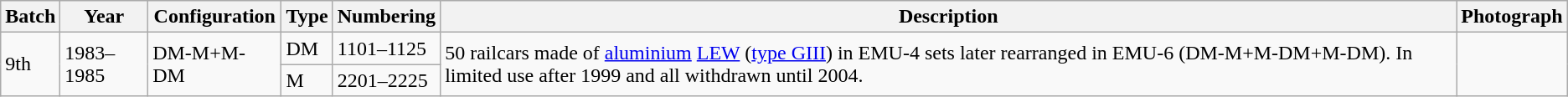<table class="wikitable">
<tr>
<th>Batch</th>
<th>Year</th>
<th>Configuration</th>
<th>Type</th>
<th>Numbering</th>
<th>Description</th>
<th>Photograph</th>
</tr>
<tr>
<td rowspan="2">9th</td>
<td rowspan="2">1983–1985</td>
<td rowspan="2">DM-M+M-DM</td>
<td>DM</td>
<td>1101–1125</td>
<td rowspan="2">50 railcars made of <a href='#'>aluminium</a> <a href='#'>LEW</a> (<a href='#'>type GIII</a>) in EMU-4 sets later rearranged in EMU-6 (DM-M+M-DM+M-DM). In limited use after 1999 and all withdrawn until 2004.</td>
<td rowspan="2"></td>
</tr>
<tr>
<td>M</td>
<td>2201–2225</td>
</tr>
</table>
